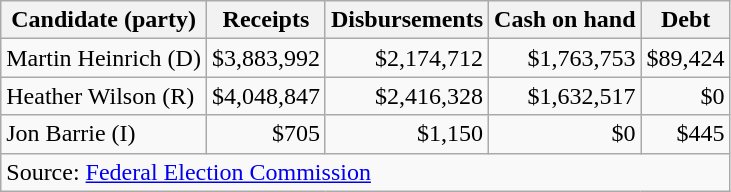<table class="wikitable sortable">
<tr>
<th>Candidate (party)</th>
<th>Receipts</th>
<th>Disbursements</th>
<th>Cash on hand</th>
<th>Debt</th>
</tr>
<tr>
<td>Martin Heinrich (D)</td>
<td align=right>$3,883,992</td>
<td align=right>$2,174,712</td>
<td align=right>$1,763,753</td>
<td align=right>$89,424</td>
</tr>
<tr>
<td>Heather Wilson (R)</td>
<td align=right>$4,048,847</td>
<td align=right>$2,416,328</td>
<td align=right>$1,632,517</td>
<td align=right>$0</td>
</tr>
<tr>
<td>Jon Barrie (I)</td>
<td align=right>$705</td>
<td align=right>$1,150</td>
<td align=right>$0</td>
<td align=right>$445</td>
</tr>
<tr>
<td colspan="5">Source: <a href='#'>Federal Election Commission</a></td>
</tr>
</table>
